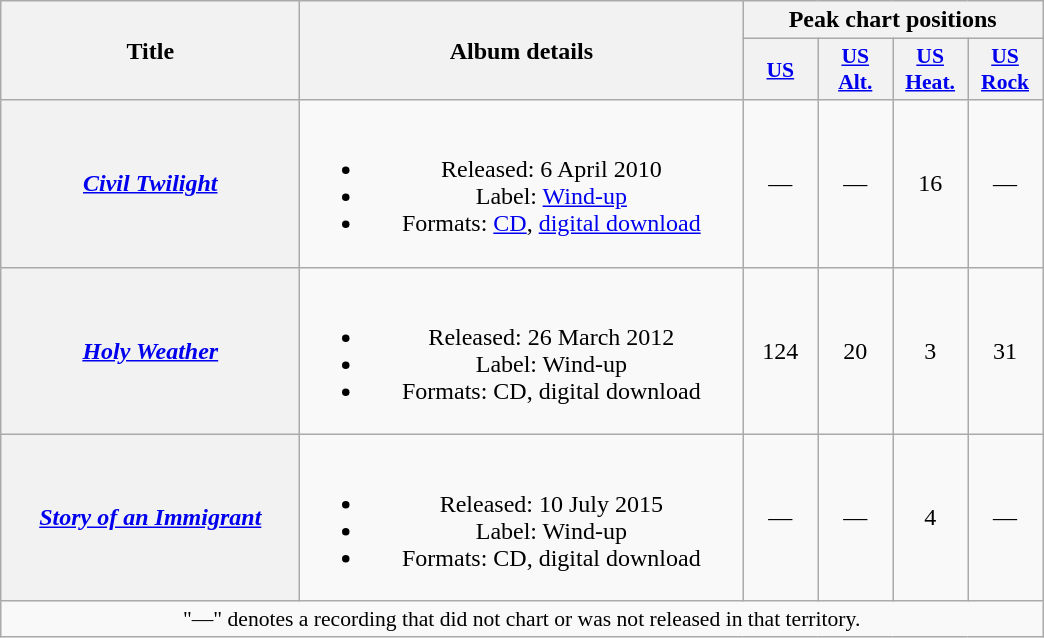<table class="wikitable plainrowheaders" style="text-align:center;">
<tr>
<th scope="col" rowspan="2" style="width:12em;">Title</th>
<th scope="col" rowspan="2" style="width:18em;">Album details</th>
<th scope="col" colspan="4">Peak chart positions</th>
</tr>
<tr>
<th scope="col" style="width:3em;font-size:90%;"><a href='#'>US</a><br></th>
<th scope="col" style="width:3em;font-size:90%;"><a href='#'>US<br>Alt.</a><br></th>
<th scope="col" style="width:3em;font-size:90%;"><a href='#'>US<br>Heat.</a><br></th>
<th scope="col" style="width:3em;font-size:90%;"><a href='#'>US<br>Rock</a><br></th>
</tr>
<tr>
<th scope="row"><em><a href='#'>Civil Twilight</a></em></th>
<td><br><ul><li>Released:  6 April 2010</li><li>Label: <a href='#'>Wind-up</a></li><li>Formats: <a href='#'>CD</a>, <a href='#'>digital download</a></li></ul></td>
<td>—</td>
<td>—</td>
<td>16</td>
<td>—</td>
</tr>
<tr>
<th scope="row"><em><a href='#'>Holy Weather</a></em></th>
<td><br><ul><li>Released: 26 March 2012</li><li>Label: Wind-up</li><li>Formats: CD, digital download</li></ul></td>
<td>124</td>
<td>20</td>
<td>3</td>
<td>31</td>
</tr>
<tr>
<th scope="row"><em><a href='#'>Story of an Immigrant</a></em></th>
<td><br><ul><li>Released: 10 July 2015</li><li>Label: Wind-up</li><li>Formats: CD, digital download</li></ul></td>
<td>—</td>
<td>—</td>
<td>4</td>
<td>—</td>
</tr>
<tr>
<td colspan="7" style="font-size:90%">"—" denotes a recording that did not chart or was not released in that territory.</td>
</tr>
</table>
